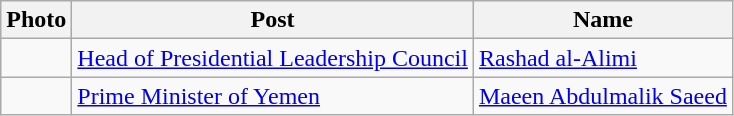<table class="wikitable">
<tr>
<th>Photo</th>
<th>Post</th>
<th>Name</th>
</tr>
<tr>
<td></td>
<td><a href='#'>Head of Presidential Leadership Council</a></td>
<td><a href='#'>Rashad al-Alimi</a></td>
</tr>
<tr>
<td></td>
<td><a href='#'>Prime Minister of Yemen</a></td>
<td><a href='#'>Maeen Abdulmalik Saeed</a></td>
</tr>
</table>
